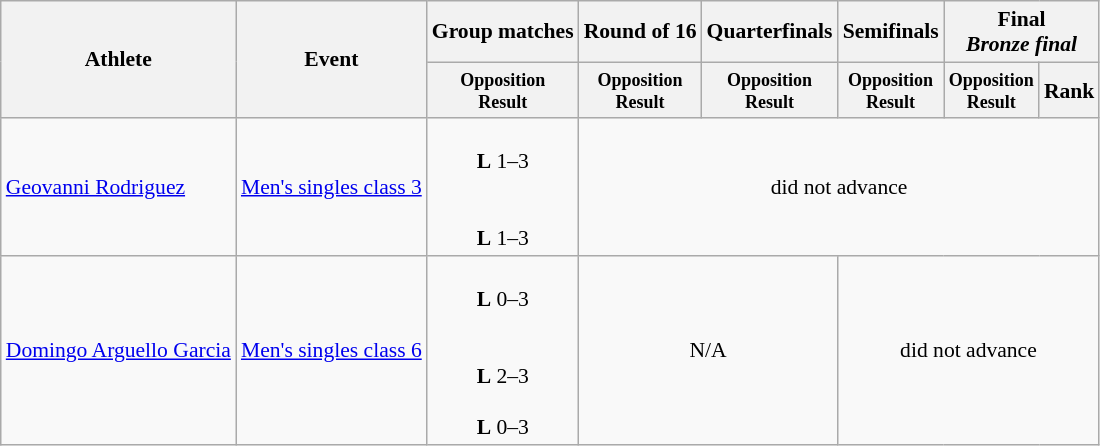<table class=wikitable style="font-size:90%">
<tr>
<th rowspan="2">Athlete</th>
<th rowspan="2">Event</th>
<th>Group matches</th>
<th>Round of 16</th>
<th>Quarterfinals</th>
<th>Semifinals</th>
<th colspan="2">Final<br><em>Bronze final</em></th>
</tr>
<tr>
<th style="line-height:1em"><small>Opposition<br>Result</small></th>
<th style="line-height:1em"><small>Opposition<br>Result</small></th>
<th style="line-height:1em"><small>Opposition<br>Result</small></th>
<th style="line-height:1em"><small>Opposition<br>Result</small></th>
<th style="line-height:1em"><small>Opposition<br>Result</small></th>
<th>Rank</th>
</tr>
<tr>
<td><a href='#'>Geovanni Rodriguez</a></td>
<td><a href='#'>Men's singles class 3</a></td>
<td align="center"><br> <strong>L</strong> 1–3<br><br><br> <strong>L</strong> 1–3</td>
<td align="center" colspan="5">did not advance</td>
</tr>
<tr>
<td><a href='#'>Domingo Arguello Garcia</a></td>
<td><a href='#'>Men's singles class 6</a></td>
<td align="center"><br> <strong>L</strong> 0–3<br><br><br> <strong>L</strong> 2–3<br>
<br> <strong>L</strong> 0–3</td>
<td align="center" colspan="2">N/A</td>
<td align="center" colspan="3">did not advance</td>
</tr>
</table>
